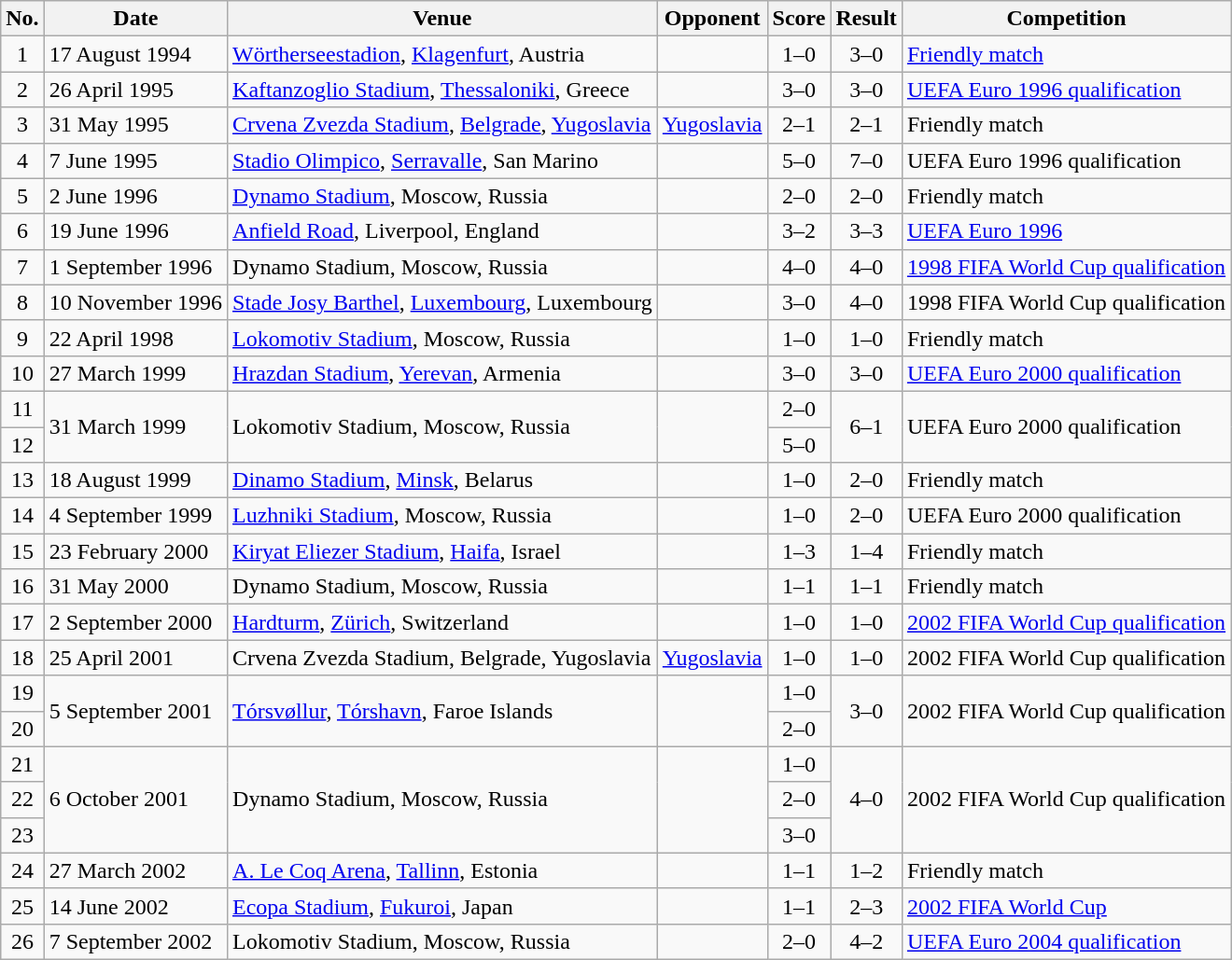<table class="wikitable sortable">
<tr>
<th scope="col">No.</th>
<th scope="col">Date</th>
<th scope="col">Venue</th>
<th scope="col">Opponent</th>
<th scope="col">Score</th>
<th scope="col">Result</th>
<th scope="col">Competition</th>
</tr>
<tr>
<td align="center">1</td>
<td>17 August 1994</td>
<td><a href='#'>Wörtherseestadion</a>, <a href='#'>Klagenfurt</a>, Austria</td>
<td></td>
<td align="center">1–0</td>
<td align="center">3–0</td>
<td><a href='#'>Friendly match</a></td>
</tr>
<tr>
<td align="center">2</td>
<td>26 April 1995</td>
<td><a href='#'>Kaftanzoglio Stadium</a>, <a href='#'>Thessaloniki</a>, Greece</td>
<td></td>
<td align="center">3–0</td>
<td align="center">3–0</td>
<td><a href='#'>UEFA Euro 1996 qualification</a></td>
</tr>
<tr>
<td align="center">3</td>
<td>31 May 1995</td>
<td><a href='#'>Crvena Zvezda Stadium</a>, <a href='#'>Belgrade</a>, <a href='#'>Yugoslavia</a></td>
<td> <a href='#'>Yugoslavia</a></td>
<td align="center">2–1</td>
<td align="center">2–1</td>
<td>Friendly match</td>
</tr>
<tr>
<td align="center">4</td>
<td>7 June 1995</td>
<td><a href='#'>Stadio Olimpico</a>, <a href='#'>Serravalle</a>, San Marino</td>
<td></td>
<td align="center">5–0</td>
<td align="center">7–0</td>
<td>UEFA Euro 1996 qualification</td>
</tr>
<tr>
<td align="center">5</td>
<td>2 June 1996</td>
<td><a href='#'>Dynamo Stadium</a>, Moscow, Russia</td>
<td></td>
<td align="center">2–0</td>
<td align="center">2–0</td>
<td>Friendly match</td>
</tr>
<tr>
<td align="center">6</td>
<td>19 June 1996</td>
<td><a href='#'>Anfield Road</a>, Liverpool, England</td>
<td></td>
<td align="center">3–2</td>
<td align="center">3–3</td>
<td><a href='#'>UEFA Euro 1996</a></td>
</tr>
<tr>
<td align="center">7</td>
<td>1 September 1996</td>
<td>Dynamo Stadium, Moscow, Russia</td>
<td></td>
<td align="center">4–0</td>
<td align="center">4–0</td>
<td><a href='#'>1998 FIFA World Cup qualification</a></td>
</tr>
<tr>
<td align="center">8</td>
<td>10 November 1996</td>
<td><a href='#'>Stade Josy Barthel</a>, <a href='#'>Luxembourg</a>, Luxembourg</td>
<td></td>
<td align="center">3–0</td>
<td align="center">4–0</td>
<td>1998 FIFA World Cup qualification</td>
</tr>
<tr>
<td align="center">9</td>
<td>22 April 1998</td>
<td><a href='#'>Lokomotiv Stadium</a>, Moscow, Russia</td>
<td></td>
<td align="center">1–0</td>
<td align="center">1–0</td>
<td>Friendly match</td>
</tr>
<tr>
<td align="center">10</td>
<td>27 March 1999</td>
<td><a href='#'>Hrazdan Stadium</a>, <a href='#'>Yerevan</a>, Armenia</td>
<td></td>
<td align="center">3–0</td>
<td align="center">3–0</td>
<td><a href='#'>UEFA Euro 2000 qualification</a></td>
</tr>
<tr>
<td align="center">11</td>
<td rowspan="2">31 March 1999</td>
<td rowspan="2">Lokomotiv Stadium, Moscow, Russia</td>
<td rowspan="2"></td>
<td align="center">2–0</td>
<td rowspan="2" align="center">6–1</td>
<td rowspan="2">UEFA Euro 2000 qualification</td>
</tr>
<tr>
<td align="center">12</td>
<td align="center">5–0</td>
</tr>
<tr>
<td align="center">13</td>
<td>18 August 1999</td>
<td><a href='#'>Dinamo Stadium</a>, <a href='#'>Minsk</a>, Belarus</td>
<td></td>
<td align="center">1–0</td>
<td align="center">2–0</td>
<td>Friendly match</td>
</tr>
<tr>
<td align="center">14</td>
<td>4 September 1999</td>
<td><a href='#'>Luzhniki Stadium</a>, Moscow, Russia</td>
<td></td>
<td align="center">1–0</td>
<td align="center">2–0</td>
<td>UEFA Euro 2000 qualification</td>
</tr>
<tr>
<td align="center">15</td>
<td>23 February 2000</td>
<td><a href='#'>Kiryat Eliezer Stadium</a>, <a href='#'>Haifa</a>, Israel</td>
<td></td>
<td align="center">1–3</td>
<td align="center">1–4</td>
<td>Friendly match</td>
</tr>
<tr>
<td align="center">16</td>
<td>31 May 2000</td>
<td>Dynamo Stadium, Moscow, Russia</td>
<td></td>
<td align="center">1–1</td>
<td align="center">1–1</td>
<td>Friendly match</td>
</tr>
<tr>
<td align="center">17</td>
<td>2 September 2000</td>
<td><a href='#'>Hardturm</a>, <a href='#'>Zürich</a>, Switzerland</td>
<td></td>
<td align="center">1–0</td>
<td align="center">1–0</td>
<td><a href='#'>2002 FIFA World Cup qualification</a></td>
</tr>
<tr>
<td align="center">18</td>
<td>25 April 2001</td>
<td>Crvena Zvezda Stadium, Belgrade, Yugoslavia</td>
<td> <a href='#'>Yugoslavia</a></td>
<td align="center">1–0</td>
<td align="center">1–0</td>
<td>2002 FIFA World Cup qualification</td>
</tr>
<tr>
<td align="center">19</td>
<td rowspan="2">5 September 2001</td>
<td rowspan="2"><a href='#'>Tórsvøllur</a>, <a href='#'>Tórshavn</a>, Faroe Islands</td>
<td rowspan="2"></td>
<td align="center">1–0</td>
<td rowspan="2" align="center">3–0</td>
<td rowspan="2">2002 FIFA World Cup qualification</td>
</tr>
<tr>
<td align="center">20</td>
<td align="center">2–0</td>
</tr>
<tr>
<td align="center">21</td>
<td rowspan="3">6 October 2001</td>
<td rowspan="3">Dynamo Stadium, Moscow, Russia</td>
<td rowspan="3"></td>
<td align="center">1–0</td>
<td rowspan="3" align="center">4–0</td>
<td rowspan="3">2002 FIFA World Cup qualification</td>
</tr>
<tr>
<td align="center">22</td>
<td align="center">2–0</td>
</tr>
<tr>
<td align="center">23</td>
<td align="center">3–0</td>
</tr>
<tr>
<td align="center">24</td>
<td>27 March 2002</td>
<td><a href='#'>A. Le Coq Arena</a>, <a href='#'>Tallinn</a>, Estonia</td>
<td></td>
<td align="center">1–1</td>
<td align="center">1–2</td>
<td>Friendly match</td>
</tr>
<tr>
<td align="center">25</td>
<td>14 June 2002</td>
<td><a href='#'>Ecopa Stadium</a>, <a href='#'>Fukuroi</a>, Japan</td>
<td></td>
<td align="center">1–1</td>
<td align="center">2–3</td>
<td><a href='#'>2002 FIFA World Cup</a></td>
</tr>
<tr>
<td align="center">26</td>
<td>7 September 2002</td>
<td>Lokomotiv Stadium, Moscow, Russia</td>
<td></td>
<td align="center">2–0</td>
<td align="center">4–2</td>
<td><a href='#'>UEFA Euro 2004 qualification</a></td>
</tr>
</table>
